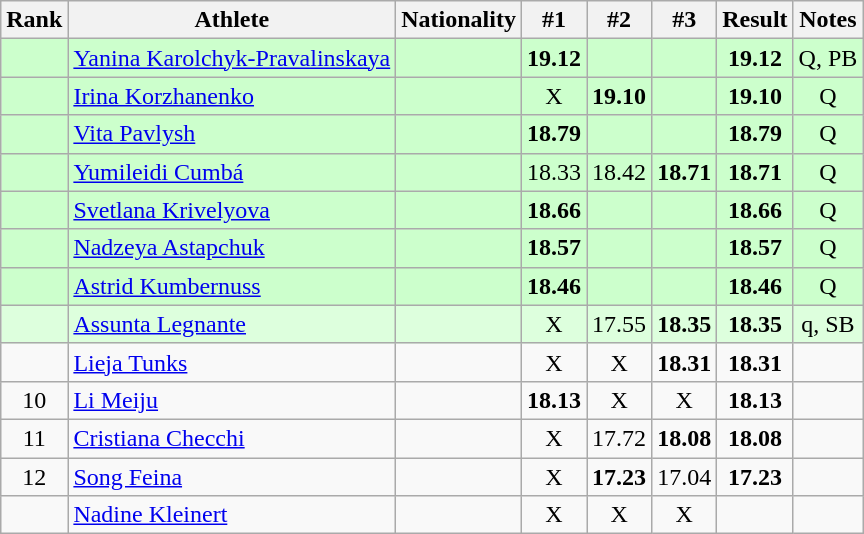<table class="wikitable sortable" style="text-align:center">
<tr>
<th>Rank</th>
<th>Athlete</th>
<th>Nationality</th>
<th>#1</th>
<th>#2</th>
<th>#3</th>
<th>Result</th>
<th>Notes</th>
</tr>
<tr bgcolor=ccffcc>
<td></td>
<td align=left><a href='#'>Yanina Karolchyk-Pravalinskaya</a></td>
<td align=left></td>
<td><strong>19.12</strong></td>
<td></td>
<td></td>
<td><strong>19.12</strong></td>
<td>Q, PB</td>
</tr>
<tr bgcolor=ccffcc>
<td></td>
<td align=left><a href='#'>Irina Korzhanenko</a></td>
<td align=left></td>
<td>X</td>
<td><strong>19.10</strong></td>
<td></td>
<td><strong>19.10</strong></td>
<td>Q</td>
</tr>
<tr bgcolor=ccffcc>
<td></td>
<td align=left><a href='#'>Vita Pavlysh</a></td>
<td align=left></td>
<td><strong>18.79</strong></td>
<td></td>
<td></td>
<td><strong>18.79</strong></td>
<td>Q</td>
</tr>
<tr bgcolor=ccffcc>
<td></td>
<td align=left><a href='#'>Yumileidi Cumbá</a></td>
<td align=left></td>
<td>18.33</td>
<td>18.42</td>
<td><strong>18.71</strong></td>
<td><strong>18.71</strong></td>
<td>Q</td>
</tr>
<tr bgcolor=ccffcc>
<td></td>
<td align=left><a href='#'>Svetlana Krivelyova</a></td>
<td align=left></td>
<td><strong>18.66</strong></td>
<td></td>
<td></td>
<td><strong>18.66</strong></td>
<td>Q</td>
</tr>
<tr bgcolor=ccffcc>
<td></td>
<td align=left><a href='#'>Nadzeya Astapchuk</a></td>
<td align=left></td>
<td><strong>18.57</strong></td>
<td></td>
<td></td>
<td><strong>18.57</strong></td>
<td>Q</td>
</tr>
<tr bgcolor=ccffcc>
<td></td>
<td align=left><a href='#'>Astrid Kumbernuss</a></td>
<td align=left></td>
<td><strong>18.46</strong></td>
<td></td>
<td></td>
<td><strong>18.46</strong></td>
<td>Q</td>
</tr>
<tr bgcolor=ddffdd>
<td></td>
<td align=left><a href='#'>Assunta Legnante</a></td>
<td align=left></td>
<td>X</td>
<td>17.55</td>
<td><strong>18.35</strong></td>
<td><strong>18.35</strong></td>
<td>q, SB</td>
</tr>
<tr>
<td></td>
<td align=left><a href='#'>Lieja Tunks</a></td>
<td align=left></td>
<td>X</td>
<td>X</td>
<td><strong>18.31</strong></td>
<td><strong>18.31</strong></td>
<td></td>
</tr>
<tr>
<td>10</td>
<td align=left><a href='#'>Li Meiju</a></td>
<td align=left></td>
<td><strong>18.13</strong></td>
<td>X</td>
<td>X</td>
<td><strong>18.13</strong></td>
<td></td>
</tr>
<tr>
<td>11</td>
<td align=left><a href='#'>Cristiana Checchi</a></td>
<td align=left></td>
<td>X</td>
<td>17.72</td>
<td><strong>18.08</strong></td>
<td><strong>18.08</strong></td>
<td></td>
</tr>
<tr>
<td>12</td>
<td align=left><a href='#'>Song Feina</a></td>
<td align=left></td>
<td>X</td>
<td><strong>17.23</strong></td>
<td>17.04</td>
<td><strong>17.23</strong></td>
<td></td>
</tr>
<tr>
<td></td>
<td align=left><a href='#'>Nadine Kleinert</a></td>
<td align=left></td>
<td>X</td>
<td>X</td>
<td>X</td>
<td><strong></strong></td>
<td></td>
</tr>
</table>
